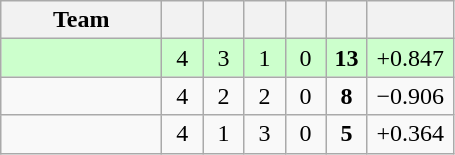<table class="wikitable" style="text-align:center">
<tr>
<th style="width:100px;">Team</th>
<th width="20"></th>
<th width="20"></th>
<th width="20"></th>
<th width="20"></th>
<th width="20"></th>
<th width="50"><a href='#'></a></th>
</tr>
<tr style="background:#cfc;">
<td align=left></td>
<td>4</td>
<td>3</td>
<td>1</td>
<td>0</td>
<td><strong>13</strong></td>
<td>+0.847</td>
</tr>
<tr>
<td align=left></td>
<td>4</td>
<td>2</td>
<td>2</td>
<td>0</td>
<td><strong>8</strong></td>
<td>−0.906</td>
</tr>
<tr>
<td align=left></td>
<td>4</td>
<td>1</td>
<td>3</td>
<td>0</td>
<td><strong>5</strong></td>
<td>+0.364</td>
</tr>
</table>
